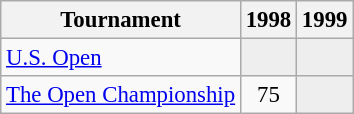<table class="wikitable" style="font-size:95%;text-align:center;">
<tr>
<th>Tournament</th>
<th>1998</th>
<th>1999</th>
</tr>
<tr>
<td align=left><a href='#'>U.S. Open</a></td>
<td style="background:#eeeeee;"></td>
<td style="background:#eeeeee;"></td>
</tr>
<tr>
<td align=left><a href='#'>The Open Championship</a></td>
<td>75</td>
<td style="background:#eeeeee;"></td>
</tr>
</table>
